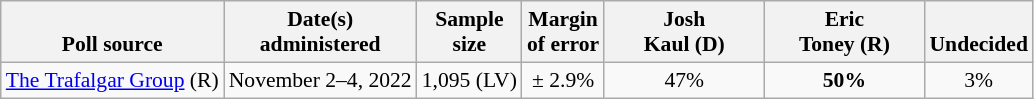<table class="wikitable" style="font-size:90%;text-align:center;">
<tr valign=bottom>
<th>Poll source</th>
<th>Date(s)<br>administered</th>
<th>Sample<br>size</th>
<th>Margin<br>of error</th>
<th style="width:100px;">Josh<br>Kaul (D)</th>
<th style="width:100px;">Eric<br>Toney (R)</th>
<th>Undecided</th>
</tr>
<tr>
<td style="text-align:left;"><a href='#'>The Trafalgar Group</a> (R)</td>
<td>November 2–4, 2022</td>
<td>1,095 (LV)</td>
<td>± 2.9%</td>
<td>47%</td>
<td><strong>50%</strong></td>
<td>3%</td>
</tr>
</table>
